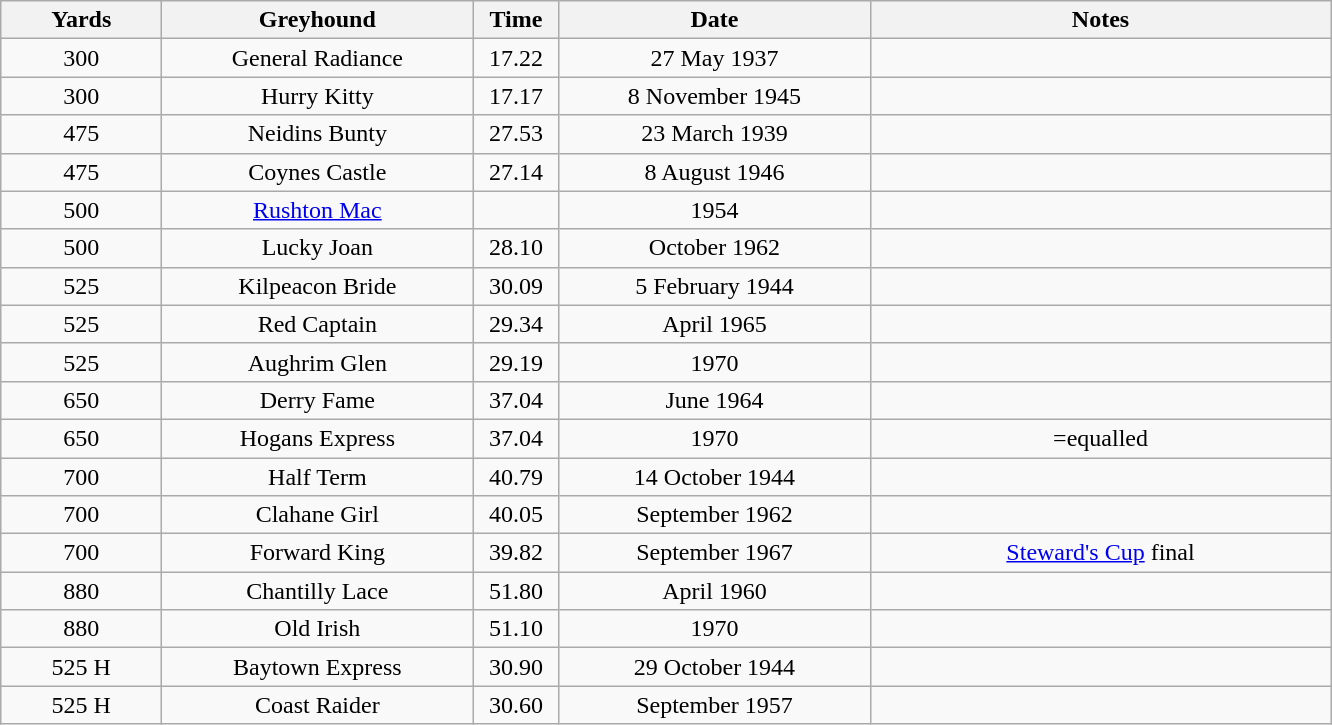<table class="wikitable" style="font-size: 100%">
<tr>
<th width=100>Yards</th>
<th width=200>Greyhound</th>
<th width=50>Time</th>
<th width=200>Date</th>
<th width=300>Notes</th>
</tr>
<tr align=center>
<td>300</td>
<td>General Radiance</td>
<td>17.22</td>
<td>27 May 1937</td>
<td></td>
</tr>
<tr align=center>
<td>300</td>
<td>Hurry Kitty</td>
<td>17.17</td>
<td>8 November 1945</td>
<td></td>
</tr>
<tr align=center>
<td>475</td>
<td>Neidins Bunty</td>
<td>27.53</td>
<td>23 March 1939</td>
<td></td>
</tr>
<tr align=center>
<td>475</td>
<td>Coynes Castle</td>
<td>27.14</td>
<td>8 August 1946</td>
<td></td>
</tr>
<tr align=center>
<td>500</td>
<td><a href='#'>Rushton Mac</a></td>
<td></td>
<td>1954</td>
<td></td>
</tr>
<tr align=center>
<td>500</td>
<td>Lucky Joan</td>
<td>28.10</td>
<td>October 1962</td>
<td></td>
</tr>
<tr align=center>
<td>525</td>
<td>Kilpeacon Bride</td>
<td>30.09</td>
<td>5 February 1944</td>
<td></td>
</tr>
<tr align=center>
<td>525</td>
<td>Red Captain</td>
<td>29.34</td>
<td>April 1965</td>
<td></td>
</tr>
<tr align=center>
<td>525</td>
<td>Aughrim Glen</td>
<td>29.19</td>
<td>1970</td>
<td></td>
</tr>
<tr align=center>
<td>650</td>
<td>Derry Fame</td>
<td>37.04</td>
<td>June 1964</td>
<td></td>
</tr>
<tr align=center>
<td>650</td>
<td>Hogans Express</td>
<td>37.04</td>
<td>1970</td>
<td>=equalled</td>
</tr>
<tr align=center>
<td>700</td>
<td>Half Term</td>
<td>40.79</td>
<td>14 October 1944</td>
<td></td>
</tr>
<tr align=center>
<td>700</td>
<td>Clahane Girl</td>
<td>40.05</td>
<td>September 1962</td>
<td></td>
</tr>
<tr align=center>
<td>700</td>
<td>Forward King</td>
<td>39.82</td>
<td>September 1967</td>
<td><a href='#'>Steward's Cup</a> final</td>
</tr>
<tr align=center>
<td>880</td>
<td>Chantilly Lace</td>
<td>51.80</td>
<td>April 1960</td>
<td></td>
</tr>
<tr align=center>
<td>880</td>
<td>Old Irish</td>
<td>51.10</td>
<td>1970</td>
<td></td>
</tr>
<tr align=center>
<td>525 H</td>
<td>Baytown Express</td>
<td>30.90</td>
<td>29 October 1944</td>
<td></td>
</tr>
<tr align=center>
<td>525 H</td>
<td>Coast Raider</td>
<td>30.60</td>
<td>September 1957</td>
<td></td>
</tr>
</table>
